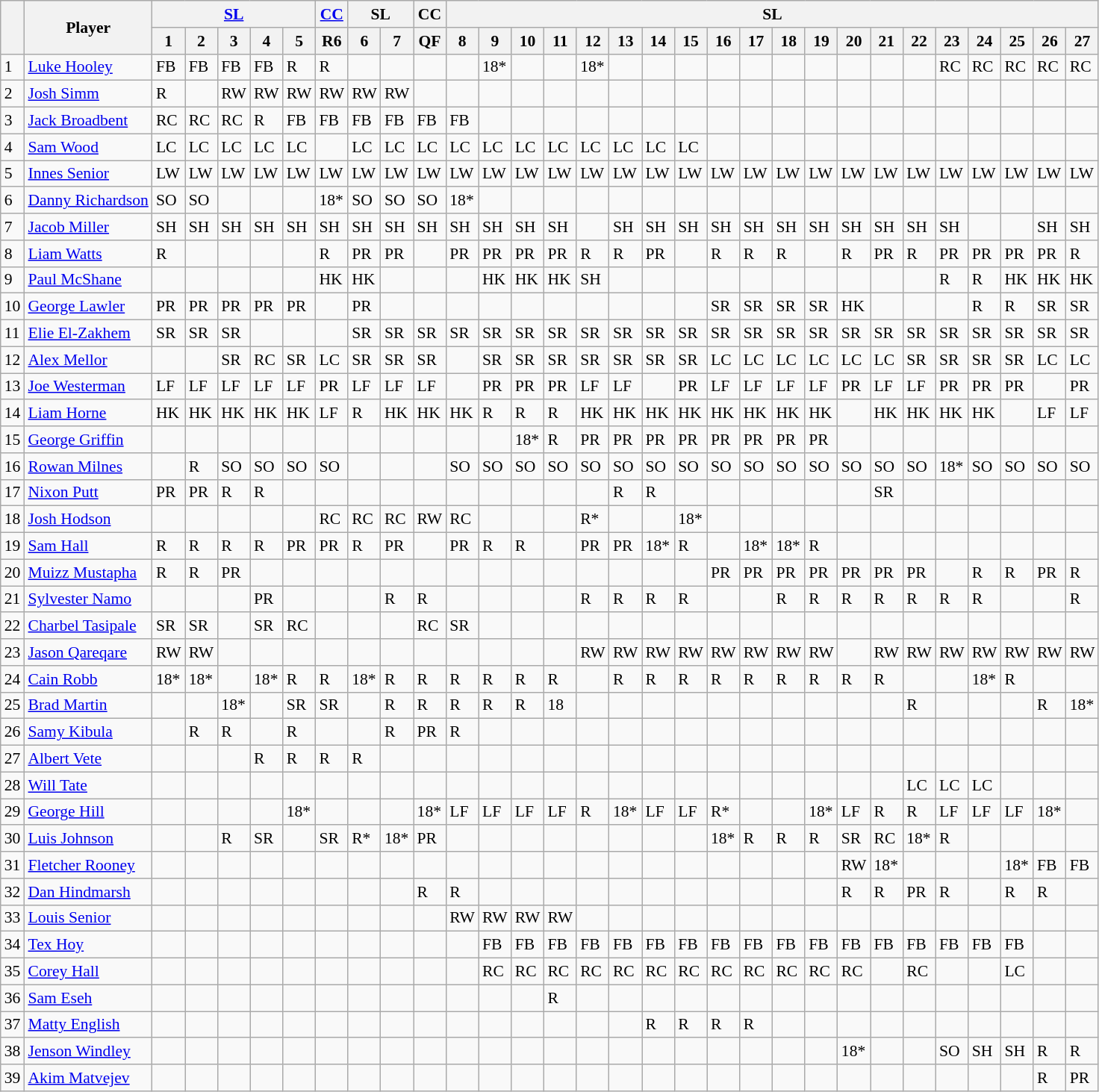<table class="wikitable defaultcenter col2left" style="font-size:90%;">
<tr>
<th rowspan="2"></th>
<th rowspan="2">Player</th>
<th colspan="5"><a href='#'>SL</a></th>
<th><a href='#'>CC</a></th>
<th colspan="2">SL</th>
<th>CC</th>
<th colspan="20">SL</th>
</tr>
<tr>
<th>1</th>
<th>2</th>
<th>3</th>
<th>4</th>
<th>5</th>
<th>R6</th>
<th>6</th>
<th>7</th>
<th>QF</th>
<th>8</th>
<th>9</th>
<th>10</th>
<th>11</th>
<th>12</th>
<th>13</th>
<th>14</th>
<th>15</th>
<th>16</th>
<th>17</th>
<th>18</th>
<th>19</th>
<th>20</th>
<th>21</th>
<th>22</th>
<th>23</th>
<th>24</th>
<th>25</th>
<th>26</th>
<th>27</th>
</tr>
<tr>
<td>1</td>
<td> <a href='#'>Luke Hooley</a></td>
<td>FB</td>
<td>FB</td>
<td>FB</td>
<td>FB</td>
<td>R</td>
<td>R</td>
<td></td>
<td></td>
<td></td>
<td></td>
<td>18*</td>
<td></td>
<td></td>
<td>18*</td>
<td></td>
<td></td>
<td></td>
<td></td>
<td></td>
<td></td>
<td></td>
<td></td>
<td></td>
<td></td>
<td>RC</td>
<td>RC</td>
<td>RC</td>
<td>RC</td>
<td>RC</td>
</tr>
<tr>
<td>2</td>
<td> <a href='#'>Josh Simm</a></td>
<td>R</td>
<td></td>
<td>RW</td>
<td>RW</td>
<td>RW</td>
<td>RW</td>
<td>RW</td>
<td>RW</td>
<td></td>
<td></td>
<td></td>
<td></td>
<td></td>
<td></td>
<td></td>
<td></td>
<td></td>
<td></td>
<td></td>
<td></td>
<td></td>
<td></td>
<td></td>
<td></td>
<td></td>
<td></td>
<td></td>
<td></td>
<td></td>
</tr>
<tr>
<td>3</td>
<td> <a href='#'>Jack Broadbent</a></td>
<td>RC</td>
<td>RC</td>
<td>RC</td>
<td>R</td>
<td>FB</td>
<td>FB</td>
<td>FB</td>
<td>FB</td>
<td>FB</td>
<td>FB</td>
<td></td>
<td></td>
<td></td>
<td></td>
<td></td>
<td></td>
<td></td>
<td></td>
<td></td>
<td></td>
<td></td>
<td></td>
<td></td>
<td></td>
<td></td>
<td></td>
<td></td>
<td></td>
<td></td>
</tr>
<tr>
<td>4</td>
<td> <a href='#'>Sam Wood</a></td>
<td>LC</td>
<td>LC</td>
<td>LC</td>
<td>LC</td>
<td>LC</td>
<td></td>
<td>LC</td>
<td>LC</td>
<td>LC</td>
<td>LC</td>
<td>LC</td>
<td>LC</td>
<td>LC</td>
<td>LC</td>
<td>LC</td>
<td>LC</td>
<td>LC</td>
<td></td>
<td></td>
<td></td>
<td></td>
<td></td>
<td></td>
<td></td>
<td></td>
<td></td>
<td></td>
<td></td>
<td></td>
</tr>
<tr>
<td>5</td>
<td> <a href='#'>Innes Senior</a></td>
<td>LW</td>
<td>LW</td>
<td>LW</td>
<td>LW</td>
<td>LW</td>
<td>LW</td>
<td>LW</td>
<td>LW</td>
<td>LW</td>
<td>LW</td>
<td>LW</td>
<td>LW</td>
<td>LW</td>
<td>LW</td>
<td>LW</td>
<td>LW</td>
<td>LW</td>
<td>LW</td>
<td>LW</td>
<td>LW</td>
<td>LW</td>
<td>LW</td>
<td>LW</td>
<td>LW</td>
<td>LW</td>
<td>LW</td>
<td>LW</td>
<td>LW</td>
<td>LW</td>
</tr>
<tr>
<td>6</td>
<td> <a href='#'>Danny Richardson</a></td>
<td>SO</td>
<td>SO</td>
<td></td>
<td></td>
<td></td>
<td>18*</td>
<td>SO</td>
<td>SO</td>
<td>SO</td>
<td>18*</td>
<td></td>
<td></td>
<td></td>
<td></td>
<td></td>
<td></td>
<td></td>
<td></td>
<td></td>
<td></td>
<td></td>
<td></td>
<td></td>
<td></td>
<td></td>
<td></td>
<td></td>
<td></td>
<td></td>
</tr>
<tr>
<td>7</td>
<td> <a href='#'>Jacob Miller</a></td>
<td>SH</td>
<td>SH</td>
<td>SH</td>
<td>SH</td>
<td>SH</td>
<td>SH</td>
<td>SH</td>
<td>SH</td>
<td>SH</td>
<td>SH</td>
<td>SH</td>
<td>SH</td>
<td>SH</td>
<td></td>
<td>SH</td>
<td>SH</td>
<td>SH</td>
<td>SH</td>
<td>SH</td>
<td>SH</td>
<td>SH</td>
<td>SH</td>
<td>SH</td>
<td>SH</td>
<td>SH</td>
<td></td>
<td></td>
<td>SH</td>
<td>SH</td>
</tr>
<tr>
<td>8</td>
<td> <a href='#'>Liam Watts</a></td>
<td>R</td>
<td></td>
<td></td>
<td></td>
<td></td>
<td>R</td>
<td>PR</td>
<td>PR</td>
<td></td>
<td>PR</td>
<td>PR</td>
<td>PR</td>
<td>PR</td>
<td>R</td>
<td>R</td>
<td>PR</td>
<td></td>
<td>R</td>
<td>R</td>
<td>R</td>
<td></td>
<td>R</td>
<td>PR</td>
<td>R</td>
<td>PR</td>
<td>PR</td>
<td>PR</td>
<td>PR</td>
<td>R</td>
</tr>
<tr>
<td>9</td>
<td> <a href='#'>Paul McShane</a></td>
<td></td>
<td></td>
<td></td>
<td></td>
<td></td>
<td>HK</td>
<td>HK</td>
<td></td>
<td></td>
<td></td>
<td>HK</td>
<td>HK</td>
<td>HK</td>
<td>SH</td>
<td></td>
<td></td>
<td></td>
<td></td>
<td></td>
<td></td>
<td></td>
<td></td>
<td></td>
<td></td>
<td>R</td>
<td>R</td>
<td>HK</td>
<td>HK</td>
<td>HK</td>
</tr>
<tr>
<td>10</td>
<td> <a href='#'>George Lawler</a></td>
<td>PR</td>
<td>PR</td>
<td>PR</td>
<td>PR</td>
<td>PR</td>
<td></td>
<td>PR</td>
<td></td>
<td></td>
<td></td>
<td></td>
<td></td>
<td></td>
<td></td>
<td></td>
<td></td>
<td></td>
<td>SR</td>
<td>SR</td>
<td>SR</td>
<td>SR</td>
<td>HK</td>
<td></td>
<td></td>
<td></td>
<td>R</td>
<td>R</td>
<td>SR</td>
<td>SR</td>
</tr>
<tr>
<td>11</td>
<td> <a href='#'>Elie El-Zakhem</a></td>
<td>SR</td>
<td>SR</td>
<td>SR</td>
<td></td>
<td></td>
<td></td>
<td>SR</td>
<td>SR</td>
<td>SR</td>
<td>SR</td>
<td>SR</td>
<td>SR</td>
<td>SR</td>
<td>SR</td>
<td>SR</td>
<td>SR</td>
<td>SR</td>
<td>SR</td>
<td>SR</td>
<td>SR</td>
<td>SR</td>
<td>SR</td>
<td>SR</td>
<td>SR</td>
<td>SR</td>
<td>SR</td>
<td>SR</td>
<td>SR</td>
<td>SR</td>
</tr>
<tr>
<td>12</td>
<td> <a href='#'>Alex Mellor</a></td>
<td></td>
<td></td>
<td>SR</td>
<td>RC</td>
<td>SR</td>
<td>LC</td>
<td>SR</td>
<td>SR</td>
<td>SR</td>
<td></td>
<td>SR</td>
<td>SR</td>
<td>SR</td>
<td>SR</td>
<td>SR</td>
<td>SR</td>
<td>SR</td>
<td>LC</td>
<td>LC</td>
<td>LC</td>
<td>LC</td>
<td>LC</td>
<td>LC</td>
<td>SR</td>
<td>SR</td>
<td>SR</td>
<td>SR</td>
<td>LC</td>
<td>LC</td>
</tr>
<tr>
<td>13</td>
<td> <a href='#'>Joe Westerman</a></td>
<td>LF</td>
<td>LF</td>
<td>LF</td>
<td>LF</td>
<td>LF</td>
<td>PR</td>
<td>LF</td>
<td>LF</td>
<td>LF</td>
<td></td>
<td>PR</td>
<td>PR</td>
<td>PR</td>
<td>LF</td>
<td>LF</td>
<td></td>
<td>PR</td>
<td>LF</td>
<td>LF</td>
<td>LF</td>
<td>LF</td>
<td>PR</td>
<td>LF</td>
<td>LF</td>
<td>PR</td>
<td>PR</td>
<td>PR</td>
<td></td>
<td>PR</td>
</tr>
<tr>
<td>14</td>
<td> <a href='#'>Liam Horne</a></td>
<td>HK</td>
<td>HK</td>
<td>HK</td>
<td>HK</td>
<td>HK</td>
<td>LF</td>
<td>R</td>
<td>HK</td>
<td>HK</td>
<td>HK</td>
<td>R</td>
<td>R</td>
<td>R</td>
<td>HK</td>
<td>HK</td>
<td>HK</td>
<td>HK</td>
<td>HK</td>
<td>HK</td>
<td>HK</td>
<td>HK</td>
<td></td>
<td>HK</td>
<td>HK</td>
<td>HK</td>
<td>HK</td>
<td></td>
<td>LF</td>
<td>LF</td>
</tr>
<tr>
<td>15</td>
<td> <a href='#'>George Griffin</a></td>
<td></td>
<td></td>
<td></td>
<td></td>
<td></td>
<td></td>
<td></td>
<td></td>
<td></td>
<td></td>
<td></td>
<td>18*</td>
<td>R</td>
<td>PR</td>
<td>PR</td>
<td>PR</td>
<td>PR</td>
<td>PR</td>
<td>PR</td>
<td>PR</td>
<td>PR</td>
<td></td>
<td></td>
<td></td>
<td></td>
<td></td>
<td></td>
<td></td>
<td></td>
</tr>
<tr>
<td>16</td>
<td> <a href='#'>Rowan Milnes</a></td>
<td></td>
<td>R</td>
<td>SO</td>
<td>SO</td>
<td>SO</td>
<td>SO</td>
<td></td>
<td></td>
<td></td>
<td>SO</td>
<td>SO</td>
<td>SO</td>
<td>SO</td>
<td>SO</td>
<td>SO</td>
<td>SO</td>
<td>SO</td>
<td>SO</td>
<td>SO</td>
<td>SO</td>
<td>SO</td>
<td>SO</td>
<td>SO</td>
<td>SO</td>
<td>18*</td>
<td>SO</td>
<td>SO</td>
<td>SO</td>
<td>SO</td>
</tr>
<tr>
<td>17</td>
<td> <a href='#'>Nixon Putt</a></td>
<td>PR</td>
<td>PR</td>
<td>R</td>
<td>R</td>
<td></td>
<td></td>
<td></td>
<td></td>
<td></td>
<td></td>
<td></td>
<td></td>
<td></td>
<td></td>
<td>R</td>
<td>R</td>
<td></td>
<td></td>
<td></td>
<td></td>
<td></td>
<td></td>
<td>SR</td>
<td></td>
<td></td>
<td></td>
<td></td>
<td></td>
<td></td>
</tr>
<tr>
<td>18</td>
<td> <a href='#'>Josh Hodson</a></td>
<td></td>
<td></td>
<td></td>
<td></td>
<td></td>
<td>RC</td>
<td>RC</td>
<td>RC</td>
<td>RW</td>
<td>RC</td>
<td></td>
<td></td>
<td></td>
<td>R*</td>
<td></td>
<td></td>
<td>18*</td>
<td></td>
<td></td>
<td></td>
<td></td>
<td></td>
<td></td>
<td></td>
<td></td>
<td></td>
<td></td>
<td></td>
<td></td>
</tr>
<tr>
<td>19</td>
<td> <a href='#'>Sam Hall</a></td>
<td>R</td>
<td>R</td>
<td>R</td>
<td>R</td>
<td>PR</td>
<td>PR</td>
<td>R</td>
<td>PR</td>
<td></td>
<td>PR</td>
<td>R</td>
<td>R</td>
<td></td>
<td>PR</td>
<td>PR</td>
<td>18*</td>
<td>R</td>
<td></td>
<td>18*</td>
<td>18*</td>
<td>R</td>
<td></td>
<td></td>
<td></td>
<td></td>
<td></td>
<td></td>
<td></td>
<td></td>
</tr>
<tr>
<td>20</td>
<td> <a href='#'>Muizz Mustapha</a></td>
<td>R</td>
<td>R</td>
<td>PR</td>
<td></td>
<td></td>
<td></td>
<td></td>
<td></td>
<td></td>
<td></td>
<td></td>
<td></td>
<td></td>
<td></td>
<td></td>
<td></td>
<td></td>
<td>PR</td>
<td>PR</td>
<td>PR</td>
<td>PR</td>
<td>PR</td>
<td>PR</td>
<td>PR</td>
<td></td>
<td>R</td>
<td>R</td>
<td>PR</td>
<td>R</td>
</tr>
<tr>
<td>21</td>
<td> <a href='#'>Sylvester Namo</a></td>
<td></td>
<td></td>
<td></td>
<td>PR</td>
<td></td>
<td></td>
<td></td>
<td>R</td>
<td>R</td>
<td></td>
<td></td>
<td></td>
<td></td>
<td>R</td>
<td>R</td>
<td>R</td>
<td>R</td>
<td></td>
<td></td>
<td>R</td>
<td>R</td>
<td>R</td>
<td>R</td>
<td>R</td>
<td>R</td>
<td>R</td>
<td></td>
<td></td>
<td>R</td>
</tr>
<tr>
<td>22</td>
<td> <a href='#'>Charbel Tasipale</a></td>
<td>SR</td>
<td>SR</td>
<td></td>
<td>SR</td>
<td>RC</td>
<td></td>
<td></td>
<td></td>
<td>RC</td>
<td>SR</td>
<td></td>
<td></td>
<td></td>
<td></td>
<td></td>
<td></td>
<td></td>
<td></td>
<td></td>
<td></td>
<td></td>
<td></td>
<td></td>
<td></td>
<td></td>
<td></td>
<td></td>
<td></td>
<td></td>
</tr>
<tr>
<td>23</td>
<td> <a href='#'>Jason Qareqare</a></td>
<td>RW</td>
<td>RW</td>
<td></td>
<td></td>
<td></td>
<td></td>
<td></td>
<td></td>
<td></td>
<td></td>
<td></td>
<td></td>
<td></td>
<td>RW</td>
<td>RW</td>
<td>RW</td>
<td>RW</td>
<td>RW</td>
<td>RW</td>
<td>RW</td>
<td>RW</td>
<td></td>
<td>RW</td>
<td>RW</td>
<td>RW</td>
<td>RW</td>
<td>RW</td>
<td>RW</td>
<td>RW</td>
</tr>
<tr>
<td>24</td>
<td> <a href='#'>Cain Robb</a></td>
<td>18*</td>
<td>18*</td>
<td></td>
<td>18*</td>
<td>R</td>
<td>R</td>
<td>18*</td>
<td>R</td>
<td>R</td>
<td>R</td>
<td>R</td>
<td>R</td>
<td>R</td>
<td></td>
<td>R</td>
<td>R</td>
<td>R</td>
<td>R</td>
<td>R</td>
<td>R</td>
<td>R</td>
<td>R</td>
<td>R</td>
<td></td>
<td></td>
<td>18*</td>
<td>R</td>
<td></td>
<td></td>
</tr>
<tr>
<td>25</td>
<td> <a href='#'>Brad Martin</a></td>
<td></td>
<td></td>
<td>18*</td>
<td></td>
<td>SR</td>
<td>SR</td>
<td></td>
<td>R</td>
<td>R</td>
<td>R</td>
<td>R</td>
<td>R</td>
<td>18</td>
<td></td>
<td></td>
<td></td>
<td></td>
<td></td>
<td></td>
<td></td>
<td></td>
<td></td>
<td></td>
<td>R</td>
<td></td>
<td></td>
<td></td>
<td>R</td>
<td>18*</td>
</tr>
<tr>
<td>26</td>
<td> <a href='#'>Samy Kibula</a></td>
<td></td>
<td>R</td>
<td>R</td>
<td></td>
<td>R</td>
<td></td>
<td></td>
<td>R</td>
<td>PR</td>
<td>R</td>
<td></td>
<td></td>
<td></td>
<td></td>
<td></td>
<td></td>
<td></td>
<td></td>
<td></td>
<td></td>
<td></td>
<td></td>
<td></td>
<td></td>
<td></td>
<td></td>
<td></td>
<td></td>
<td></td>
</tr>
<tr>
<td>27</td>
<td> <a href='#'>Albert Vete</a></td>
<td></td>
<td></td>
<td></td>
<td>R</td>
<td>R</td>
<td>R</td>
<td>R</td>
<td></td>
<td></td>
<td></td>
<td></td>
<td></td>
<td></td>
<td></td>
<td></td>
<td></td>
<td></td>
<td></td>
<td></td>
<td></td>
<td></td>
<td></td>
<td></td>
<td></td>
<td></td>
<td></td>
<td></td>
<td></td>
<td></td>
</tr>
<tr>
<td>28</td>
<td> <a href='#'>Will Tate</a></td>
<td></td>
<td></td>
<td></td>
<td></td>
<td></td>
<td></td>
<td></td>
<td></td>
<td></td>
<td></td>
<td></td>
<td></td>
<td></td>
<td></td>
<td></td>
<td></td>
<td></td>
<td></td>
<td></td>
<td></td>
<td></td>
<td></td>
<td></td>
<td>LC</td>
<td>LC</td>
<td>LC</td>
<td></td>
<td></td>
<td></td>
</tr>
<tr>
<td>29</td>
<td> <a href='#'>George Hill</a></td>
<td></td>
<td></td>
<td></td>
<td></td>
<td>18*</td>
<td></td>
<td></td>
<td></td>
<td>18*</td>
<td>LF</td>
<td>LF</td>
<td>LF</td>
<td>LF</td>
<td>R</td>
<td>18*</td>
<td>LF</td>
<td>LF</td>
<td>R*</td>
<td></td>
<td></td>
<td>18*</td>
<td>LF</td>
<td>R</td>
<td>R</td>
<td>LF</td>
<td>LF</td>
<td>LF</td>
<td>18*</td>
<td></td>
</tr>
<tr>
<td>30</td>
<td> <a href='#'>Luis Johnson</a></td>
<td></td>
<td></td>
<td>R</td>
<td>SR</td>
<td></td>
<td>SR</td>
<td>R*</td>
<td>18*</td>
<td>PR</td>
<td></td>
<td></td>
<td></td>
<td></td>
<td></td>
<td></td>
<td></td>
<td></td>
<td>18*</td>
<td>R</td>
<td>R</td>
<td>R</td>
<td>SR</td>
<td>RC</td>
<td>18*</td>
<td>R</td>
<td></td>
<td></td>
<td></td>
<td></td>
</tr>
<tr>
<td>31</td>
<td> <a href='#'>Fletcher Rooney</a></td>
<td></td>
<td></td>
<td></td>
<td></td>
<td></td>
<td></td>
<td></td>
<td></td>
<td></td>
<td></td>
<td></td>
<td></td>
<td></td>
<td></td>
<td></td>
<td></td>
<td></td>
<td></td>
<td></td>
<td></td>
<td></td>
<td>RW</td>
<td>18*</td>
<td></td>
<td></td>
<td></td>
<td>18*</td>
<td>FB</td>
<td>FB</td>
</tr>
<tr>
<td>32</td>
<td> <a href='#'>Dan Hindmarsh</a></td>
<td></td>
<td></td>
<td></td>
<td></td>
<td></td>
<td></td>
<td></td>
<td></td>
<td>R</td>
<td>R</td>
<td></td>
<td></td>
<td></td>
<td></td>
<td></td>
<td></td>
<td></td>
<td></td>
<td></td>
<td></td>
<td></td>
<td>R</td>
<td>R</td>
<td>PR</td>
<td>R</td>
<td></td>
<td>R</td>
<td>R</td>
<td></td>
</tr>
<tr>
<td>33</td>
<td> <a href='#'>Louis Senior</a></td>
<td></td>
<td></td>
<td></td>
<td></td>
<td></td>
<td></td>
<td></td>
<td></td>
<td></td>
<td>RW</td>
<td>RW</td>
<td>RW</td>
<td>RW</td>
<td></td>
<td></td>
<td></td>
<td></td>
<td></td>
<td></td>
<td></td>
<td></td>
<td></td>
<td></td>
<td></td>
<td></td>
<td></td>
<td></td>
<td></td>
<td></td>
</tr>
<tr>
<td>34</td>
<td> <a href='#'>Tex Hoy</a></td>
<td></td>
<td></td>
<td></td>
<td></td>
<td></td>
<td></td>
<td></td>
<td></td>
<td></td>
<td></td>
<td>FB</td>
<td>FB</td>
<td>FB</td>
<td>FB</td>
<td>FB</td>
<td>FB</td>
<td>FB</td>
<td>FB</td>
<td>FB</td>
<td>FB</td>
<td>FB</td>
<td>FB</td>
<td>FB</td>
<td>FB</td>
<td>FB</td>
<td>FB</td>
<td>FB</td>
<td></td>
<td></td>
</tr>
<tr>
<td>35</td>
<td> <a href='#'>Corey Hall</a></td>
<td></td>
<td></td>
<td></td>
<td></td>
<td></td>
<td></td>
<td></td>
<td></td>
<td></td>
<td></td>
<td>RC</td>
<td>RC</td>
<td>RC</td>
<td>RC</td>
<td>RC</td>
<td>RC</td>
<td>RC</td>
<td>RC</td>
<td>RC</td>
<td>RC</td>
<td>RC</td>
<td>RC</td>
<td></td>
<td>RC</td>
<td></td>
<td></td>
<td>LC</td>
<td></td>
<td></td>
</tr>
<tr>
<td>36</td>
<td> <a href='#'>Sam Eseh</a></td>
<td></td>
<td></td>
<td></td>
<td></td>
<td></td>
<td></td>
<td></td>
<td></td>
<td></td>
<td></td>
<td></td>
<td></td>
<td>R</td>
<td></td>
<td></td>
<td></td>
<td></td>
<td></td>
<td></td>
<td></td>
<td></td>
<td></td>
<td></td>
<td></td>
<td></td>
<td></td>
<td></td>
<td></td>
<td></td>
</tr>
<tr>
<td>37</td>
<td> <a href='#'>Matty English</a></td>
<td></td>
<td></td>
<td></td>
<td></td>
<td></td>
<td></td>
<td></td>
<td></td>
<td></td>
<td></td>
<td></td>
<td></td>
<td></td>
<td></td>
<td></td>
<td>R</td>
<td>R</td>
<td>R</td>
<td>R</td>
<td></td>
<td></td>
<td></td>
<td></td>
<td></td>
<td></td>
<td></td>
<td></td>
<td></td>
<td></td>
</tr>
<tr>
<td>38</td>
<td> <a href='#'>Jenson Windley</a></td>
<td></td>
<td></td>
<td></td>
<td></td>
<td></td>
<td></td>
<td></td>
<td></td>
<td></td>
<td></td>
<td></td>
<td></td>
<td></td>
<td></td>
<td></td>
<td></td>
<td></td>
<td></td>
<td></td>
<td></td>
<td></td>
<td>18*</td>
<td></td>
<td></td>
<td>SO</td>
<td>SH</td>
<td>SH</td>
<td>R</td>
<td>R</td>
</tr>
<tr>
<td>39</td>
<td> <a href='#'>Akim Matvejev</a></td>
<td></td>
<td></td>
<td></td>
<td></td>
<td></td>
<td></td>
<td></td>
<td></td>
<td></td>
<td></td>
<td></td>
<td></td>
<td></td>
<td></td>
<td></td>
<td></td>
<td></td>
<td></td>
<td></td>
<td></td>
<td></td>
<td></td>
<td></td>
<td></td>
<td></td>
<td></td>
<td></td>
<td>R</td>
<td>PR</td>
</tr>
</table>
